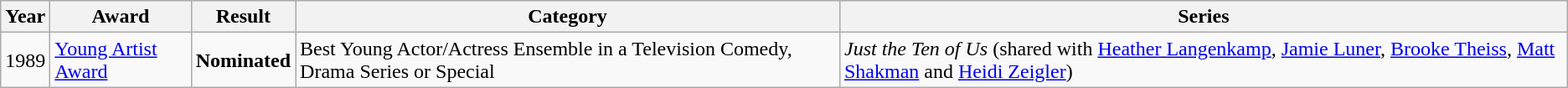<table class="wikitable">
<tr>
<th>Year</th>
<th>Award</th>
<th>Result</th>
<th>Category</th>
<th>Series</th>
</tr>
<tr>
<td>1989</td>
<td><a href='#'>Young Artist Award</a></td>
<td><strong>Nominated</strong></td>
<td>Best Young Actor/Actress Ensemble in a Television Comedy, Drama Series or Special</td>
<td><em>Just the Ten of Us</em> (shared with <a href='#'>Heather Langenkamp</a>, <a href='#'>Jamie Luner</a>, <a href='#'>Brooke Theiss</a>, <a href='#'>Matt Shakman</a> and <a href='#'>Heidi Zeigler</a>)</td>
</tr>
</table>
